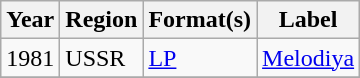<table class="wikitable">
<tr>
<th align="center">Year</th>
<th align="center">Region</th>
<th align="center">Format(s)</th>
<th align="center">Label</th>
</tr>
<tr>
<td align="left">1981</td>
<td align="left">USSR</td>
<td align="left"><a href='#'>LP</a></td>
<td align="left"><a href='#'>Melodiya</a></td>
</tr>
<tr>
</tr>
</table>
